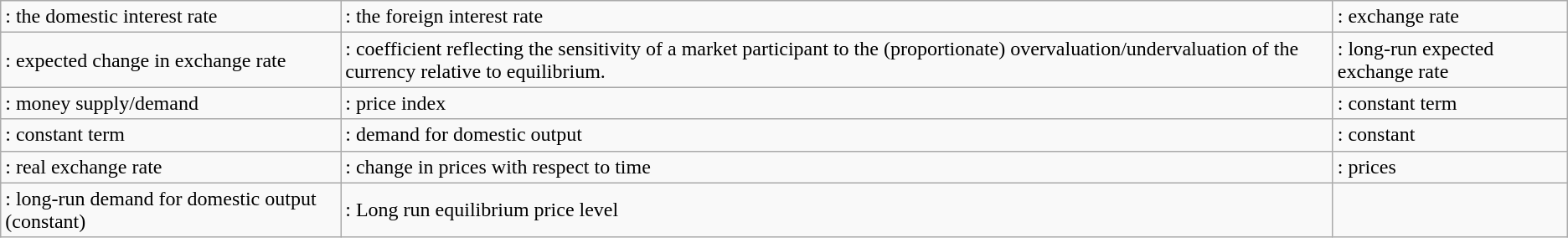<table class="wikitable">
<tr>
<td>: the domestic interest rate</td>
<td>: the foreign interest rate</td>
<td>: exchange rate</td>
</tr>
<tr>
<td>: expected change in exchange rate</td>
<td>: coefficient reflecting the sensitivity of a market participant to the (proportionate) overvaluation/undervaluation of the currency relative to equilibrium.</td>
<td>: long-run expected exchange rate</td>
</tr>
<tr>
<td>: money supply/demand</td>
<td>: price index</td>
<td>: constant term</td>
</tr>
<tr>
<td>: constant term</td>
<td>: demand for domestic output</td>
<td>: constant</td>
</tr>
<tr>
<td>: real exchange rate</td>
<td>: change in prices with respect to time</td>
<td>: prices</td>
</tr>
<tr>
<td>: long-run demand for domestic output (constant)</td>
<td>: Long run equilibrium price level</td>
</tr>
</table>
